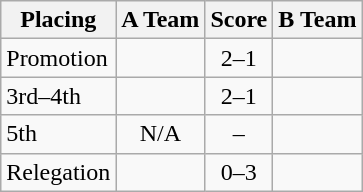<table class=wikitable style="border:1px solid #AAAAAA;">
<tr>
<th>Placing</th>
<th>A Team</th>
<th>Score</th>
<th>B Team</th>
</tr>
<tr>
<td>Promotion</td>
<td><strong></strong></td>
<td align="center">2–1</td>
<td></td>
</tr>
<tr>
<td>3rd–4th</td>
<td><strong></strong></td>
<td align="center">2–1</td>
<td></td>
</tr>
<tr>
<td>5th</td>
<td align="center">N/A</td>
<td align="center">–</td>
<td></td>
</tr>
<tr>
<td>Relegation</td>
<td></td>
<td align="center">0–3</td>
<td><strong></strong></td>
</tr>
</table>
